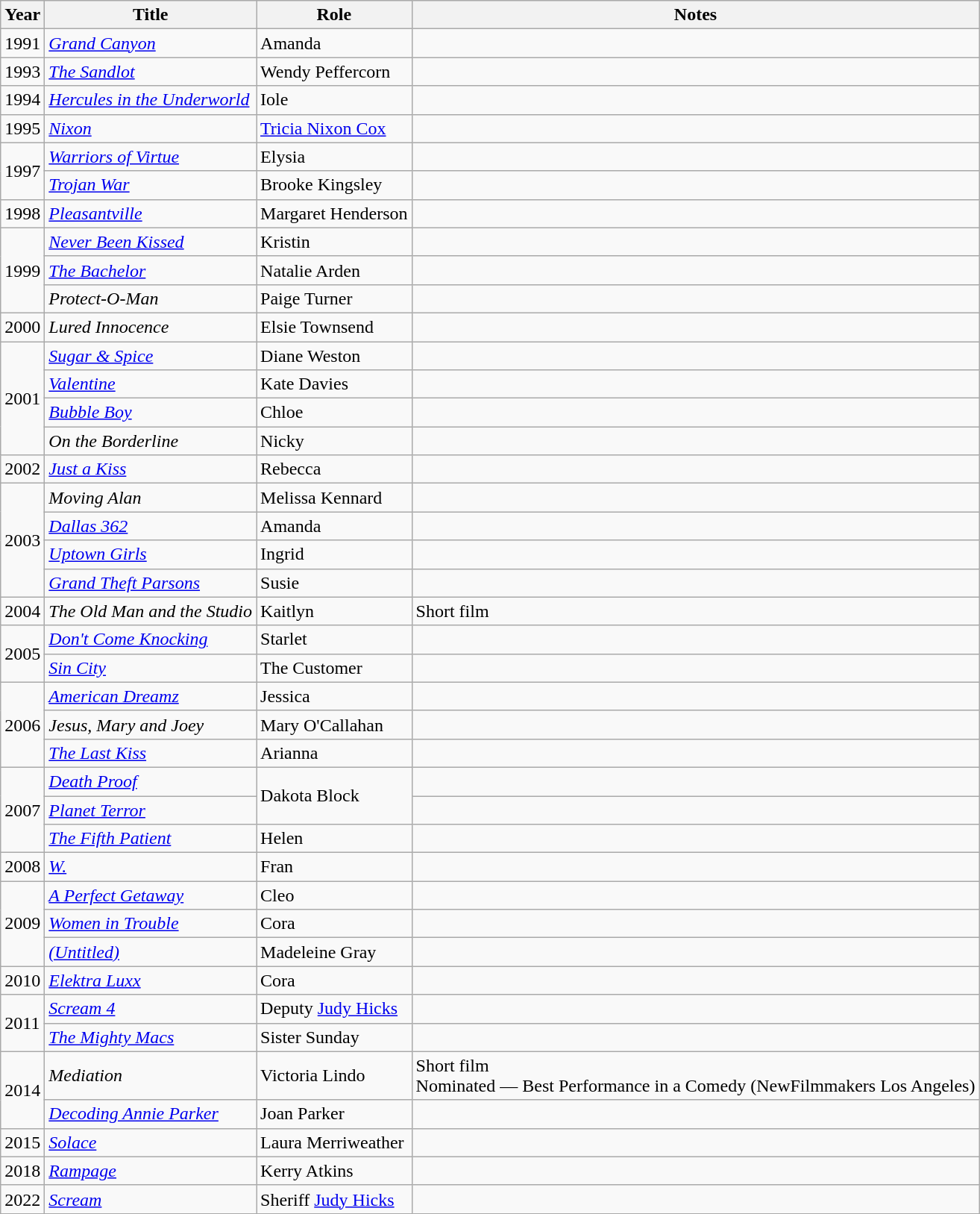<table class="wikitable plainrowheaders sortable">
<tr>
<th scope="col">Year</th>
<th scope="col">Title</th>
<th scope="col">Role</th>
<th scope="col">Notes</th>
</tr>
<tr>
<td>1991</td>
<td><em><a href='#'>Grand Canyon</a></em></td>
<td>Amanda</td>
<td></td>
</tr>
<tr>
<td>1993</td>
<td data-sort-value="Sandlot, The"><em><a href='#'>The Sandlot</a></em></td>
<td>Wendy Peffercorn</td>
<td></td>
</tr>
<tr>
<td>1994</td>
<td><em><a href='#'>Hercules in the Underworld</a></em></td>
<td>Iole</td>
<td></td>
</tr>
<tr>
<td>1995</td>
<td><em><a href='#'>Nixon</a></em></td>
<td><a href='#'>Tricia Nixon Cox</a></td>
<td></td>
</tr>
<tr>
<td rowspan=2>1997</td>
<td><em><a href='#'>Warriors of Virtue</a></em></td>
<td>Elysia</td>
<td></td>
</tr>
<tr>
<td><em><a href='#'>Trojan War</a></em></td>
<td>Brooke Kingsley</td>
<td></td>
</tr>
<tr>
<td>1998</td>
<td><em><a href='#'>Pleasantville</a></em></td>
<td>Margaret Henderson</td>
<td></td>
</tr>
<tr>
<td rowspan=3>1999</td>
<td><em><a href='#'>Never Been Kissed</a></em></td>
<td>Kristin</td>
<td></td>
</tr>
<tr>
<td data-sort-value="Bachelor, The"><em><a href='#'>The Bachelor</a></em></td>
<td>Natalie Arden</td>
<td></td>
</tr>
<tr>
<td><em>Protect-O-Man</em></td>
<td>Paige Turner</td>
<td></td>
</tr>
<tr>
<td>2000</td>
<td><em>Lured Innocence</em></td>
<td>Elsie Townsend</td>
<td></td>
</tr>
<tr>
<td rowspan=4>2001</td>
<td><em><a href='#'>Sugar & Spice</a></em></td>
<td>Diane Weston</td>
<td></td>
</tr>
<tr>
<td><em><a href='#'>Valentine</a></em></td>
<td>Kate Davies</td>
<td></td>
</tr>
<tr>
<td><em><a href='#'>Bubble Boy</a></em></td>
<td>Chloe</td>
<td></td>
</tr>
<tr>
<td><em>On the Borderline</em></td>
<td>Nicky</td>
<td></td>
</tr>
<tr>
<td>2002</td>
<td><em><a href='#'>Just a Kiss</a></em></td>
<td>Rebecca</td>
<td></td>
</tr>
<tr>
<td rowspan=4>2003</td>
<td><em>Moving Alan</em></td>
<td>Melissa Kennard</td>
<td></td>
</tr>
<tr>
<td><em><a href='#'>Dallas 362</a></em></td>
<td>Amanda</td>
<td></td>
</tr>
<tr>
<td><em><a href='#'>Uptown Girls</a></em></td>
<td>Ingrid</td>
<td></td>
</tr>
<tr>
<td><em><a href='#'>Grand Theft Parsons</a></em></td>
<td>Susie</td>
<td></td>
</tr>
<tr>
<td>2004</td>
<td data-sort-value="Old Man and the Studio, The"><em>The Old Man and the Studio</em></td>
<td>Kaitlyn</td>
<td>Short film</td>
</tr>
<tr>
<td rowspan=2>2005</td>
<td><em><a href='#'>Don't Come Knocking</a></em></td>
<td>Starlet</td>
<td></td>
</tr>
<tr>
<td><em><a href='#'>Sin City</a></em></td>
<td>The Customer</td>
<td></td>
</tr>
<tr>
<td rowspan=3>2006</td>
<td><em><a href='#'>American Dreamz</a></em></td>
<td>Jessica</td>
<td></td>
</tr>
<tr>
<td><em>Jesus, Mary and Joey</em></td>
<td>Mary O'Callahan</td>
<td></td>
</tr>
<tr>
<td data-sort-value="Last Kiss, The"><em><a href='#'>The Last Kiss</a></em></td>
<td>Arianna</td>
<td></td>
</tr>
<tr>
<td rowspan=3>2007</td>
<td><em><a href='#'>Death Proof</a></em></td>
<td rowspan=2>Dakota Block</td>
<td></td>
</tr>
<tr>
<td><em><a href='#'>Planet Terror</a></em></td>
<td></td>
</tr>
<tr>
<td data-sort-value="Fifth Patient, The"><em><a href='#'>The Fifth Patient</a></em></td>
<td>Helen</td>
<td></td>
</tr>
<tr>
<td>2008</td>
<td><em><a href='#'>W.</a></em></td>
<td>Fran</td>
<td></td>
</tr>
<tr>
<td rowspan=3>2009</td>
<td data-sort-value="Perfect Getaway, A"><em><a href='#'>A Perfect Getaway</a></em></td>
<td>Cleo</td>
<td></td>
</tr>
<tr>
<td><em><a href='#'>Women in Trouble</a></em></td>
<td>Cora</td>
<td></td>
</tr>
<tr>
<td data-sort-value="Untitled"><em><a href='#'>(Untitled)</a></em></td>
<td>Madeleine Gray</td>
<td></td>
</tr>
<tr>
<td>2010</td>
<td><em><a href='#'>Elektra Luxx</a></em></td>
<td>Cora</td>
<td></td>
</tr>
<tr>
<td rowspan=2>2011</td>
<td><em><a href='#'>Scream 4</a></em></td>
<td>Deputy <a href='#'>Judy Hicks</a></td>
<td></td>
</tr>
<tr>
<td data-sort-value="Mighty Macs, The"><em><a href='#'>The Mighty Macs</a></em></td>
<td>Sister Sunday</td>
<td></td>
</tr>
<tr>
<td rowspan=2>2014</td>
<td><em>Mediation</em></td>
<td>Victoria Lindo</td>
<td>Short film<br>Nominated — Best Performance in a Comedy (NewFilmmakers Los Angeles)</td>
</tr>
<tr>
<td><em><a href='#'>Decoding Annie Parker</a></em></td>
<td>Joan Parker</td>
<td></td>
</tr>
<tr>
<td>2015</td>
<td><em><a href='#'>Solace</a></em></td>
<td>Laura Merriweather</td>
<td></td>
</tr>
<tr>
<td>2018</td>
<td><em><a href='#'>Rampage</a></em></td>
<td>Kerry Atkins</td>
<td></td>
</tr>
<tr>
<td>2022</td>
<td data-sort-value="Scream 5"><em><a href='#'>Scream</a></em></td>
<td>Sheriff <a href='#'>Judy Hicks</a></td>
<td></td>
</tr>
</table>
